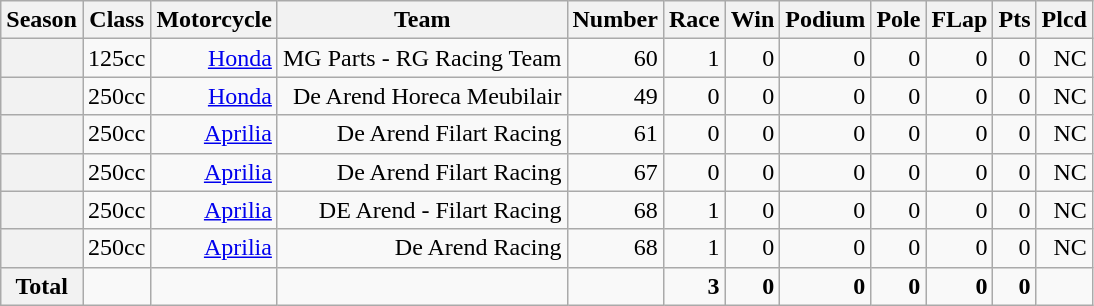<table class="wikitable" style=text-align:right>
<tr>
<th>Season</th>
<th>Class</th>
<th>Motorcycle</th>
<th>Team</th>
<th>Number</th>
<th>Race</th>
<th>Win</th>
<th>Podium</th>
<th>Pole</th>
<th>FLap</th>
<th>Pts</th>
<th>Plcd</th>
</tr>
<tr>
<th></th>
<td>125cc</td>
<td><a href='#'>Honda</a></td>
<td>MG Parts - RG Racing Team</td>
<td>60</td>
<td>1</td>
<td>0</td>
<td>0</td>
<td>0</td>
<td>0</td>
<td>0</td>
<td>NC</td>
</tr>
<tr>
<th></th>
<td>250cc</td>
<td><a href='#'>Honda</a></td>
<td>De Arend Horeca Meubilair</td>
<td>49</td>
<td>0</td>
<td>0</td>
<td>0</td>
<td>0</td>
<td>0</td>
<td>0</td>
<td>NC</td>
</tr>
<tr>
<th></th>
<td>250cc</td>
<td><a href='#'>Aprilia</a></td>
<td>De Arend Filart Racing</td>
<td>61</td>
<td>0</td>
<td>0</td>
<td>0</td>
<td>0</td>
<td>0</td>
<td>0</td>
<td>NC</td>
</tr>
<tr>
<th></th>
<td>250cc</td>
<td><a href='#'>Aprilia</a></td>
<td>De Arend Filart Racing</td>
<td>67</td>
<td>0</td>
<td>0</td>
<td>0</td>
<td>0</td>
<td>0</td>
<td>0</td>
<td>NC</td>
</tr>
<tr>
<th></th>
<td>250cc</td>
<td><a href='#'>Aprilia</a></td>
<td>DE Arend - Filart Racing</td>
<td>68</td>
<td>1</td>
<td>0</td>
<td>0</td>
<td>0</td>
<td>0</td>
<td>0</td>
<td>NC</td>
</tr>
<tr>
<th></th>
<td>250cc</td>
<td><a href='#'>Aprilia</a></td>
<td>De Arend Racing</td>
<td>68</td>
<td>1</td>
<td>0</td>
<td>0</td>
<td>0</td>
<td>0</td>
<td>0</td>
<td>NC</td>
</tr>
<tr>
<th>Total</th>
<td></td>
<td></td>
<td></td>
<td></td>
<td><strong>3</strong></td>
<td><strong>0</strong></td>
<td><strong>0</strong></td>
<td><strong>0</strong></td>
<td><strong>0</strong></td>
<td><strong>0</strong></td>
<td></td>
</tr>
</table>
